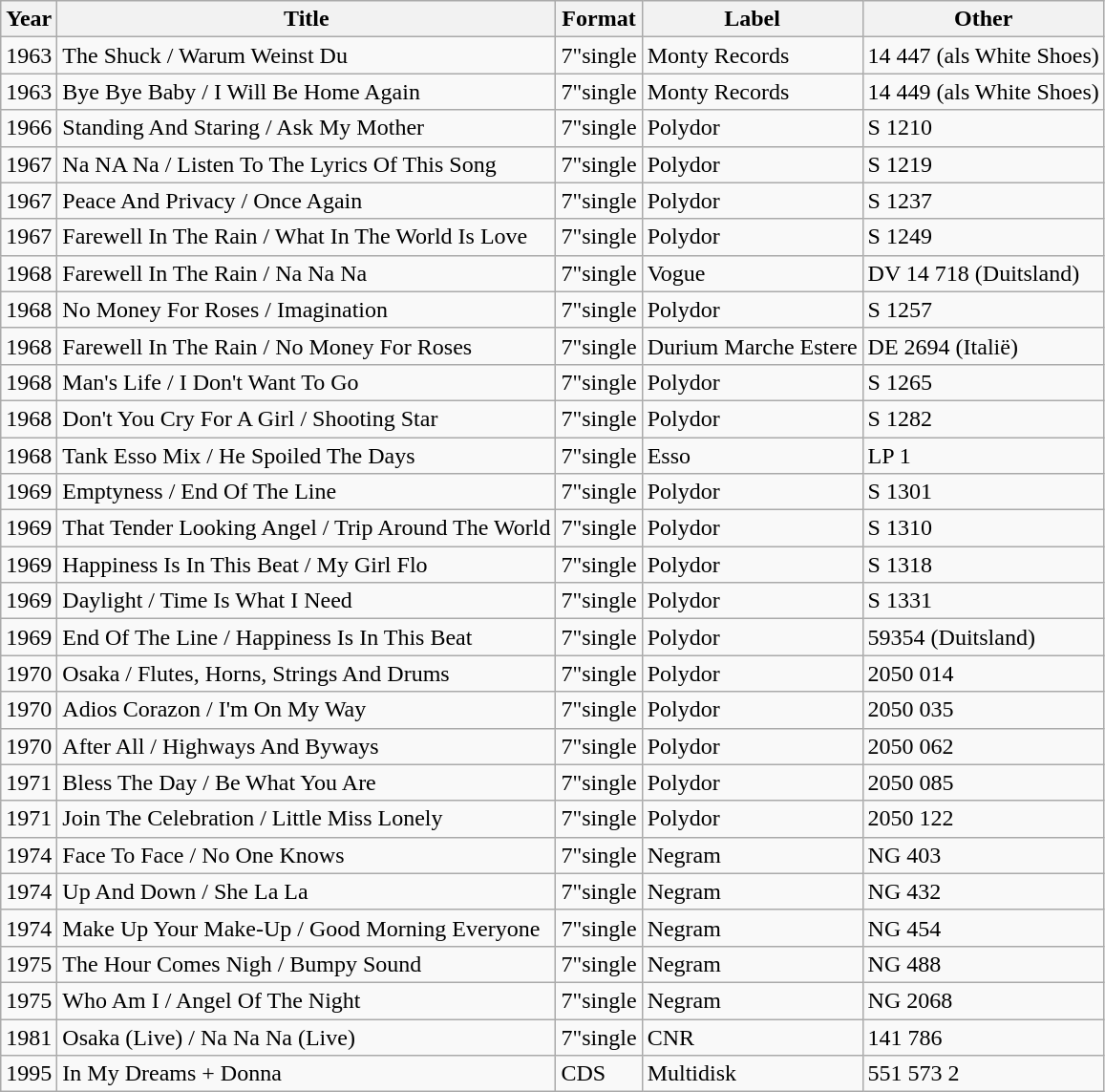<table class="wikitable">
<tr>
<th>Year</th>
<th>Title</th>
<th>Format</th>
<th>Label</th>
<th>Other</th>
</tr>
<tr>
<td>1963</td>
<td>The Shuck / Warum Weinst Du</td>
<td>7"single</td>
<td>Monty Records</td>
<td>14 447 (als White Shoes)</td>
</tr>
<tr>
<td>1963</td>
<td>Bye Bye Baby / I Will Be Home Again</td>
<td>7"single</td>
<td>Monty Records</td>
<td>14 449 (als White Shoes)</td>
</tr>
<tr>
<td>1966</td>
<td>Standing And Staring / Ask My Mother</td>
<td>7"single</td>
<td>Polydor</td>
<td>S 1210</td>
</tr>
<tr>
<td>1967</td>
<td>Na NA Na / Listen To The Lyrics Of This Song</td>
<td>7"single</td>
<td>Polydor</td>
<td>S 1219</td>
</tr>
<tr>
<td>1967</td>
<td>Peace And Privacy / Once Again</td>
<td>7"single</td>
<td>Polydor</td>
<td>S 1237</td>
</tr>
<tr>
<td>1967</td>
<td>Farewell In The Rain / What In The World Is Love</td>
<td>7"single</td>
<td>Polydor</td>
<td>S 1249</td>
</tr>
<tr>
<td>1968</td>
<td>Farewell In The Rain / Na Na Na</td>
<td>7"single</td>
<td>Vogue</td>
<td>DV 14 718 (Duitsland)</td>
</tr>
<tr>
<td>1968</td>
<td>No Money For Roses / Imagination</td>
<td>7"single</td>
<td>Polydor</td>
<td>S 1257</td>
</tr>
<tr>
<td>1968</td>
<td>Farewell In The Rain / No Money For Roses</td>
<td>7"single</td>
<td>Durium Marche Estere</td>
<td>DE 2694 (Italië)</td>
</tr>
<tr>
<td>1968</td>
<td>Man's Life / I Don't Want To Go</td>
<td>7"single</td>
<td>Polydor</td>
<td>S 1265</td>
</tr>
<tr>
<td>1968</td>
<td>Don't You Cry For A Girl / Shooting Star</td>
<td>7"single</td>
<td>Polydor</td>
<td>S 1282</td>
</tr>
<tr>
<td>1968</td>
<td>Tank Esso Mix / He Spoiled The Days</td>
<td>7"single</td>
<td>Esso</td>
<td>LP 1</td>
</tr>
<tr>
<td>1969</td>
<td>Emptyness / End Of The Line</td>
<td>7"single</td>
<td>Polydor</td>
<td>S 1301</td>
</tr>
<tr>
<td>1969</td>
<td>That Tender Looking Angel / Trip Around The World</td>
<td>7"single</td>
<td>Polydor</td>
<td>S 1310</td>
</tr>
<tr>
<td>1969</td>
<td>Happiness Is In This Beat / My Girl Flo</td>
<td>7"single</td>
<td>Polydor</td>
<td>S 1318</td>
</tr>
<tr>
<td>1969</td>
<td>Daylight / Time Is What I Need</td>
<td>7"single</td>
<td>Polydor</td>
<td>S 1331</td>
</tr>
<tr>
<td>1969</td>
<td>End Of The Line / Happiness Is In This Beat</td>
<td>7"single</td>
<td>Polydor</td>
<td>59354 (Duitsland)</td>
</tr>
<tr>
<td>1970</td>
<td>Osaka / Flutes, Horns, Strings And Drums</td>
<td>7"single</td>
<td>Polydor</td>
<td>2050 014</td>
</tr>
<tr>
<td>1970</td>
<td>Adios Corazon / I'm On My Way</td>
<td>7"single</td>
<td>Polydor</td>
<td>2050 035</td>
</tr>
<tr>
<td>1970</td>
<td>After All / Highways And Byways</td>
<td>7"single</td>
<td>Polydor</td>
<td>2050 062</td>
</tr>
<tr>
<td>1971</td>
<td>Bless The Day / Be What You Are</td>
<td>7"single</td>
<td>Polydor</td>
<td>2050 085</td>
</tr>
<tr>
<td>1971</td>
<td>Join The Celebration / Little Miss Lonely</td>
<td>7"single</td>
<td>Polydor</td>
<td>2050 122</td>
</tr>
<tr>
<td>1974</td>
<td>Face To Face / No One Knows</td>
<td>7"single</td>
<td>Negram</td>
<td>NG 403</td>
</tr>
<tr>
<td>1974</td>
<td>Up And Down / She La La</td>
<td>7"single</td>
<td>Negram</td>
<td>NG 432</td>
</tr>
<tr>
<td>1974</td>
<td>Make Up Your Make-Up / Good Morning Everyone</td>
<td>7"single</td>
<td>Negram</td>
<td>NG 454</td>
</tr>
<tr>
<td>1975</td>
<td>The Hour Comes Nigh / Bumpy Sound</td>
<td>7"single</td>
<td>Negram</td>
<td>NG 488</td>
</tr>
<tr>
<td>1975</td>
<td>Who Am I / Angel Of The Night</td>
<td>7"single</td>
<td>Negram</td>
<td>NG 2068</td>
</tr>
<tr>
<td>1981</td>
<td>Osaka (Live) / Na Na Na (Live)</td>
<td>7"single</td>
<td>CNR</td>
<td>141 786</td>
</tr>
<tr>
<td>1995</td>
<td>In My Dreams + Donna</td>
<td>CDS</td>
<td>Multidisk</td>
<td>551 573 2</td>
</tr>
</table>
